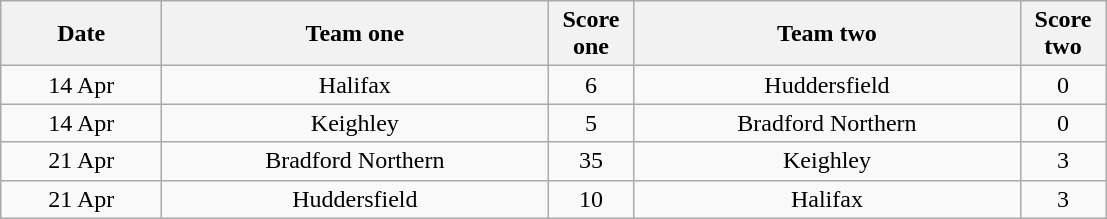<table class="wikitable" style="text-align: center">
<tr>
<th width=100>Date</th>
<th width=250>Team one</th>
<th width=50>Score one</th>
<th width=250>Team two</th>
<th width=50>Score two</th>
</tr>
<tr>
<td>14 Apr</td>
<td>Halifax</td>
<td>6</td>
<td>Huddersfield</td>
<td>0</td>
</tr>
<tr>
<td>14 Apr</td>
<td>Keighley</td>
<td>5</td>
<td>Bradford Northern</td>
<td>0</td>
</tr>
<tr>
<td>21 Apr</td>
<td>Bradford Northern</td>
<td>35</td>
<td>Keighley</td>
<td>3</td>
</tr>
<tr>
<td>21 Apr</td>
<td>Huddersfield</td>
<td>10</td>
<td>Halifax</td>
<td>3</td>
</tr>
</table>
